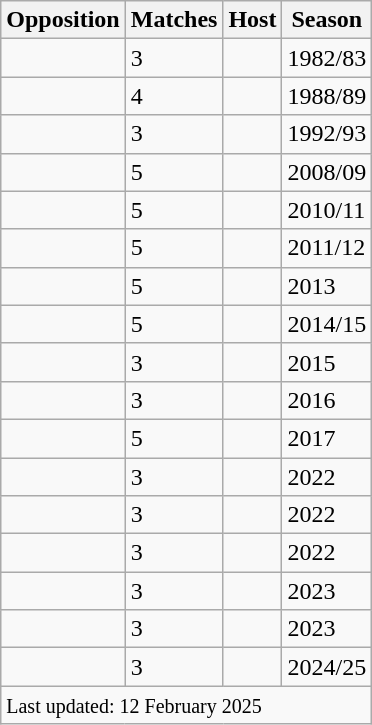<table class="wikitable sortable">
<tr>
<th scope=col>Opposition</th>
<th scope=col style="text-align:center">Matches</th>
<th scope=col>Host</th>
<th scope=col style="text-align:center">Season</th>
</tr>
<tr>
<td></td>
<td>3</td>
<td></td>
<td>1982/83</td>
</tr>
<tr>
<td></td>
<td>4</td>
<td></td>
<td>1988/89</td>
</tr>
<tr>
<td></td>
<td>3</td>
<td></td>
<td>1992/93</td>
</tr>
<tr>
<td></td>
<td>5</td>
<td></td>
<td>2008/09</td>
</tr>
<tr>
<td></td>
<td>5</td>
<td></td>
<td>2010/11</td>
</tr>
<tr>
<td></td>
<td>5</td>
<td></td>
<td>2011/12</td>
</tr>
<tr>
<td></td>
<td>5</td>
<td></td>
<td>2013</td>
</tr>
<tr>
<td></td>
<td>5</td>
<td></td>
<td>2014/15</td>
</tr>
<tr>
<td></td>
<td>3</td>
<td></td>
<td>2015</td>
</tr>
<tr>
<td></td>
<td>3</td>
<td></td>
<td>2016</td>
</tr>
<tr>
<td></td>
<td>5</td>
<td></td>
<td>2017</td>
</tr>
<tr>
<td></td>
<td>3</td>
<td></td>
<td>2022</td>
</tr>
<tr>
<td></td>
<td>3</td>
<td></td>
<td>2022</td>
</tr>
<tr>
<td></td>
<td>3</td>
<td></td>
<td>2022</td>
</tr>
<tr>
<td></td>
<td>3</td>
<td></td>
<td>2023</td>
</tr>
<tr>
<td></td>
<td>3</td>
<td></td>
<td>2023</td>
</tr>
<tr>
<td></td>
<td>3</td>
<td></td>
<td>2024/25</td>
</tr>
<tr class=sortbottom>
<td colspan=5><small>Last updated: 12 February 2025</small></td>
</tr>
</table>
